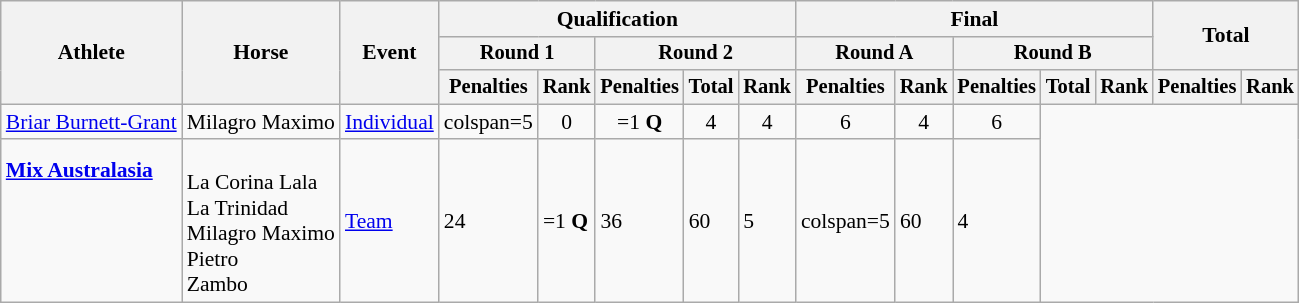<table class="wikitable" style="font-size:90%">
<tr>
<th rowspan="3">Athlete</th>
<th rowspan="3">Horse</th>
<th rowspan="3">Event</th>
<th colspan="5">Qualification</th>
<th colspan="5">Final</th>
<th rowspan=2 colspan="2">Total</th>
</tr>
<tr style="font-size:95%">
<th colspan="2">Round 1</th>
<th colspan="3">Round 2</th>
<th colspan="2">Round A</th>
<th colspan="3">Round B</th>
</tr>
<tr style="font-size:95%">
<th>Penalties</th>
<th>Rank</th>
<th>Penalties</th>
<th>Total</th>
<th>Rank</th>
<th>Penalties</th>
<th>Rank</th>
<th>Penalties</th>
<th>Total</th>
<th>Rank</th>
<th>Penalties</th>
<th>Rank</th>
</tr>
<tr align=center>
<td align=left><a href='#'>Briar Burnett-Grant</a></td>
<td align=left>Milagro Maximo</td>
<td align=left rowspan=1><a href='#'>Individual</a></td>
<td>colspan=5 </td>
<td>0</td>
<td>=1 <strong>Q</strong></td>
<td>4</td>
<td>4</td>
<td>6</td>
<td>4</td>
<td>6</td>
</tr>
<tr align=left>
<td rowspan=5><strong><a href='#'>Mix Australasia</a></strong><br><br><br><br><br></td>
<td align=left><br>La Corina Lala<br>La Trinidad<br>Milagro Maximo<br>Pietro<br>Zambo</td>
<td align=left><a href='#'>Team</a></td>
<td>24</td>
<td>=1 <strong>Q</strong></td>
<td>36</td>
<td>60</td>
<td>5</td>
<td>colspan=5 </td>
<td>60</td>
<td>4</td>
</tr>
</table>
